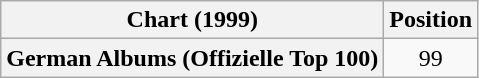<table class="wikitable plainrowheaders" style="text-align:center">
<tr>
<th scope="col">Chart (1999)</th>
<th scope="col">Position</th>
</tr>
<tr>
<th scope="row">German Albums (Offizielle Top 100)</th>
<td>99</td>
</tr>
</table>
